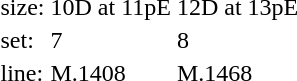<table style="margin-left:40px;">
<tr>
<td>size:</td>
<td>10D at 11pE</td>
<td>12D at 13pE</td>
</tr>
<tr>
<td>set:</td>
<td>7</td>
<td>8</td>
</tr>
<tr>
<td>line:</td>
<td>M.1408</td>
<td>M.1468</td>
</tr>
</table>
